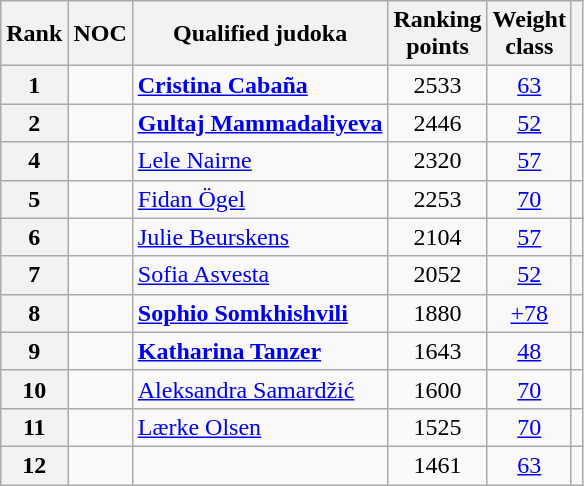<table class="wikitable">
<tr>
<th>Rank</th>
<th>NOC</th>
<th>Qualified judoka</th>
<th>Ranking<br>points</th>
<th>Weight<br>class</th>
<th></th>
</tr>
<tr>
<th>1</th>
<td></td>
<td><strong><a href='#'>Cristina Cabaña</a></strong></td>
<td align=center>2533</td>
<td align=center><a href='#'>63</a></td>
<td></td>
</tr>
<tr>
<th>2</th>
<td></td>
<td><strong><a href='#'>Gultaj Mammadaliyeva</a></strong></td>
<td align=center>2446</td>
<td align=center><a href='#'>52</a></td>
<td></td>
</tr>
<tr>
<th>4</th>
<td></td>
<td><a href='#'>Lele Nairne</a></td>
<td align=center>2320</td>
<td align=center><a href='#'>57</a></td>
<td></td>
</tr>
<tr>
<th>5</th>
<td></td>
<td><a href='#'>Fidan Ögel</a></td>
<td align=center>2253</td>
<td align=center><a href='#'>70</a></td>
<td></td>
</tr>
<tr>
<th>6</th>
<td></td>
<td><a href='#'>Julie Beurskens</a></td>
<td align=center>2104</td>
<td align=center><a href='#'>57</a></td>
<td></td>
</tr>
<tr>
<th>7</th>
<td></td>
<td><a href='#'>Sofia Asvesta</a></td>
<td align=center>2052</td>
<td align=center><a href='#'>52</a></td>
<td></td>
</tr>
<tr>
<th>8</th>
<td></td>
<td><strong><a href='#'>Sophio Somkhishvili</a></strong></td>
<td align=center>1880</td>
<td align=center><a href='#'>+78</a></td>
<td></td>
</tr>
<tr>
<th>9</th>
<td></td>
<td><strong><a href='#'>Katharina Tanzer</a></strong></td>
<td align=center>1643</td>
<td align=center><a href='#'>48</a></td>
<td></td>
</tr>
<tr>
<th>10</th>
<td></td>
<td><a href='#'>Aleksandra Samardžić</a></td>
<td align=center>1600</td>
<td align=center><a href='#'>70</a></td>
<td></td>
</tr>
<tr>
<th>11</th>
<td></td>
<td><a href='#'>Lærke Olsen</a></td>
<td align=center>1525</td>
<td align=center><a href='#'>70</a></td>
<td></td>
</tr>
<tr>
<th>12</th>
<td></td>
<td></td>
<td align=center>1461</td>
<td align=center><a href='#'>63</a></td>
<td></td>
</tr>
</table>
